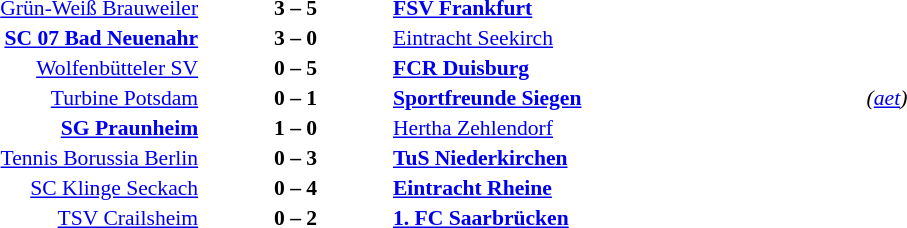<table width=100% cellspacing=1>
<tr>
<th width=25%></th>
<th width=10%></th>
<th width=25%></th>
<th></th>
</tr>
<tr style=font-size:90%>
<td align=right><a href='#'>Grün-Weiß Brauweiler</a></td>
<td align=center><strong>3 – 5</strong></td>
<td><strong><a href='#'>FSV Frankfurt</a></strong></td>
</tr>
<tr style=font-size:90%>
<td align=right><strong><a href='#'>SC 07 Bad Neuenahr</a></strong></td>
<td align=center><strong>3 – 0</strong></td>
<td><a href='#'>Eintracht Seekirch</a></td>
</tr>
<tr style=font-size:90%>
<td align=right><a href='#'>Wolfenbütteler SV</a></td>
<td align=center><strong>0 – 5</strong></td>
<td><strong><a href='#'>FCR Duisburg</a></strong></td>
</tr>
<tr style=font-size:90%>
<td align=right><a href='#'>Turbine Potsdam</a></td>
<td align=center><strong>0 – 1</strong></td>
<td><strong><a href='#'>Sportfreunde Siegen</a></strong></td>
<td><em>(<a href='#'>aet</a>)</em></td>
</tr>
<tr style=font-size:90%>
<td align=right><strong><a href='#'>SG Praunheim</a></strong></td>
<td align=center><strong>1 – 0</strong></td>
<td><a href='#'>Hertha Zehlendorf</a></td>
</tr>
<tr style=font-size:90%>
<td align=right><a href='#'>Tennis Borussia Berlin</a></td>
<td align=center><strong>0 – 3</strong></td>
<td><strong><a href='#'>TuS Niederkirchen</a></strong></td>
</tr>
<tr style=font-size:90%>
<td align=right><a href='#'>SC Klinge Seckach</a></td>
<td align=center><strong>0 – 4</strong></td>
<td><strong><a href='#'>Eintracht Rheine</a></strong></td>
</tr>
<tr style=font-size:90%>
<td align=right><a href='#'>TSV Crailsheim</a></td>
<td align=center><strong>0 – 2</strong></td>
<td><strong><a href='#'>1. FC Saarbrücken</a></strong></td>
</tr>
</table>
